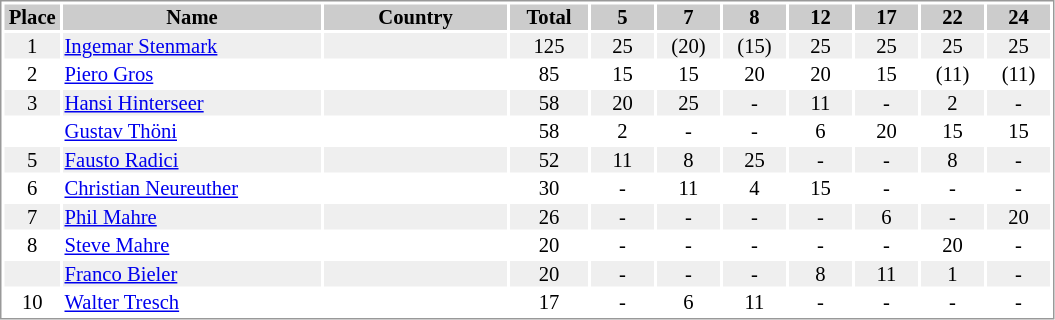<table border="0" style="border: 1px solid #999; background-color:#FFFFFF; text-align:center; font-size:86%; line-height:15px;">
<tr align="center" bgcolor="#CCCCCC">
<th width=35>Place</th>
<th width=170>Name</th>
<th width=120>Country</th>
<th width=50>Total</th>
<th width=40>5</th>
<th width=40>7</th>
<th width=40>8</th>
<th width=40>12</th>
<th width=40>17</th>
<th width=40>22</th>
<th width=40>24</th>
</tr>
<tr bgcolor="#EFEFEF">
<td>1</td>
<td align="left"><a href='#'>Ingemar Stenmark</a></td>
<td align="left"></td>
<td>125</td>
<td>25</td>
<td>(20)</td>
<td>(15)</td>
<td>25</td>
<td>25</td>
<td>25</td>
<td>25</td>
</tr>
<tr>
<td>2</td>
<td align="left"><a href='#'>Piero Gros</a></td>
<td align="left"></td>
<td>85</td>
<td>15</td>
<td>15</td>
<td>20</td>
<td>20</td>
<td>15</td>
<td>(11)</td>
<td>(11)</td>
</tr>
<tr bgcolor="#EFEFEF">
<td>3</td>
<td align="left"><a href='#'>Hansi Hinterseer</a></td>
<td align="left"></td>
<td>58</td>
<td>20</td>
<td>25</td>
<td>-</td>
<td>11</td>
<td>-</td>
<td>2</td>
<td>-</td>
</tr>
<tr>
<td></td>
<td align="left"><a href='#'>Gustav Thöni</a></td>
<td align="left"></td>
<td>58</td>
<td>2</td>
<td>-</td>
<td>-</td>
<td>6</td>
<td>20</td>
<td>15</td>
<td>15</td>
</tr>
<tr bgcolor="#EFEFEF">
<td>5</td>
<td align="left"><a href='#'>Fausto Radici</a></td>
<td align="left"></td>
<td>52</td>
<td>11</td>
<td>8</td>
<td>25</td>
<td>-</td>
<td>-</td>
<td>8</td>
<td>-</td>
</tr>
<tr>
<td>6</td>
<td align="left"><a href='#'>Christian Neureuther</a></td>
<td align="left"></td>
<td>30</td>
<td>-</td>
<td>11</td>
<td>4</td>
<td>15</td>
<td>-</td>
<td>-</td>
<td>-</td>
</tr>
<tr bgcolor="#EFEFEF">
<td>7</td>
<td align="left"><a href='#'>Phil Mahre</a></td>
<td align="left"></td>
<td>26</td>
<td>-</td>
<td>-</td>
<td>-</td>
<td>-</td>
<td>6</td>
<td>-</td>
<td>20</td>
</tr>
<tr>
<td>8</td>
<td align="left"><a href='#'>Steve Mahre</a></td>
<td align="left"></td>
<td>20</td>
<td>-</td>
<td>-</td>
<td>-</td>
<td>-</td>
<td>-</td>
<td>20</td>
<td>-</td>
</tr>
<tr bgcolor="#EFEFEF">
<td></td>
<td align="left"><a href='#'>Franco Bieler</a></td>
<td align="left"></td>
<td>20</td>
<td>-</td>
<td>-</td>
<td>-</td>
<td>8</td>
<td>11</td>
<td>1</td>
<td>-</td>
</tr>
<tr>
<td>10</td>
<td align="left"><a href='#'>Walter Tresch</a></td>
<td align="left"></td>
<td>17</td>
<td>-</td>
<td>6</td>
<td>11</td>
<td>-</td>
<td>-</td>
<td>-</td>
<td>-</td>
</tr>
</table>
